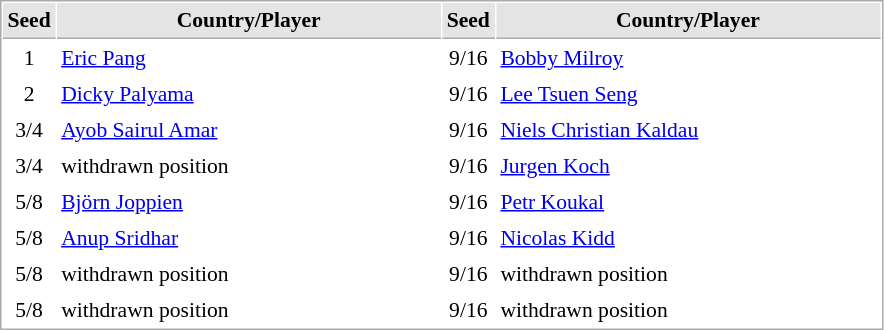<table cellspacing="1" cellpadding="3" style="border:1px solid #AAAAAA;font-size:90%">
<tr bgcolor="#E4E4E4">
<th style="border-bottom:1px solid #AAAAAA" width=20>Seed</th>
<th style="border-bottom:1px solid #AAAAAA" width=250>Country/Player</th>
<th style="border-bottom:1px solid #AAAAAA" width=20>Seed</th>
<th style="border-bottom:1px solid #AAAAAA" width=250>Country/Player</th>
</tr>
<tr>
<td align="center">1</td>
<td> <a href='#'>Eric Pang</a></td>
<td align="center">9/16</td>
<td> <a href='#'>Bobby Milroy</a></td>
</tr>
<tr>
<td align="center">2</td>
<td> <a href='#'>Dicky Palyama</a></td>
<td align="center">9/16</td>
<td> <a href='#'>Lee Tsuen Seng</a></td>
</tr>
<tr>
<td align="center">3/4</td>
<td> <a href='#'>Ayob Sairul Amar</a></td>
<td align="center">9/16</td>
<td> <a href='#'>Niels Christian Kaldau</a></td>
</tr>
<tr>
<td align="center">3/4</td>
<td>withdrawn position</td>
<td align="center">9/16</td>
<td> <a href='#'>Jurgen Koch</a></td>
</tr>
<tr>
<td align="center">5/8</td>
<td> <a href='#'>Björn Joppien</a></td>
<td align="center">9/16</td>
<td> <a href='#'>Petr Koukal</a></td>
</tr>
<tr>
<td align="center">5/8</td>
<td> <a href='#'>Anup Sridhar</a></td>
<td align="center">9/16</td>
<td> <a href='#'>Nicolas Kidd</a></td>
</tr>
<tr>
<td align="center">5/8</td>
<td>withdrawn position</td>
<td align="center">9/16</td>
<td>withdrawn position</td>
</tr>
<tr>
<td align="center">5/8</td>
<td>withdrawn position</td>
<td align="center">9/16</td>
<td>withdrawn position</td>
</tr>
</table>
